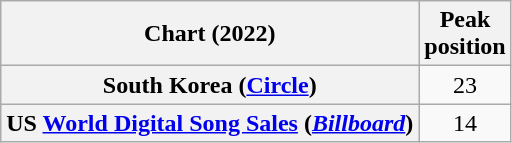<table class="wikitable sortable plainrowheaders" style="text-align:center">
<tr>
<th scope="col">Chart (2022)</th>
<th scope="col">Peak<br>position</th>
</tr>
<tr>
<th scope="row">South Korea (<a href='#'>Circle</a>)</th>
<td>23</td>
</tr>
<tr>
<th scope="row">US <a href='#'>World Digital Song Sales</a> (<em><a href='#'>Billboard</a></em>)</th>
<td>14</td>
</tr>
</table>
